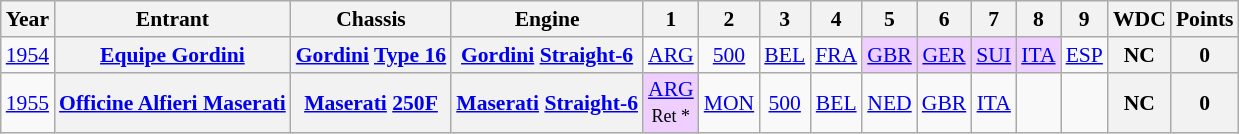<table class="wikitable" style="text-align:center; font-size:90%">
<tr>
<th>Year</th>
<th>Entrant</th>
<th>Chassis</th>
<th>Engine</th>
<th>1</th>
<th>2</th>
<th>3</th>
<th>4</th>
<th>5</th>
<th>6</th>
<th>7</th>
<th>8</th>
<th>9</th>
<th>WDC</th>
<th>Points</th>
</tr>
<tr>
<td><a href='#'>1954</a></td>
<th><a href='#'>Equipe Gordini</a></th>
<th><a href='#'>Gordini</a> <a href='#'>Type 16</a></th>
<th><a href='#'>Gordini</a> <a href='#'>Straight-6</a></th>
<td><a href='#'>ARG</a></td>
<td><a href='#'>500</a></td>
<td><a href='#'>BEL</a></td>
<td><a href='#'>FRA</a></td>
<td style="background:#EFCFFF;"><a href='#'>GBR</a><br></td>
<td style="background:#EFCFFF;"><a href='#'>GER</a><br></td>
<td style="background:#EFCFFF;"><a href='#'>SUI</a><br></td>
<td style="background:#EFCFFF;"><a href='#'>ITA</a><br></td>
<td><a href='#'>ESP</a></td>
<th>NC</th>
<th>0</th>
</tr>
<tr>
<td><a href='#'>1955</a></td>
<th><a href='#'>Officine Alfieri Maserati</a></th>
<th><a href='#'>Maserati</a> <a href='#'>250F</a></th>
<th><a href='#'>Maserati</a> <a href='#'>Straight-6</a></th>
<td style="background:#EFCFFF;"><a href='#'>ARG</a><br><small>Ret *</small></td>
<td><a href='#'>MON</a></td>
<td><a href='#'>500</a></td>
<td><a href='#'>BEL</a></td>
<td><a href='#'>NED</a></td>
<td><a href='#'>GBR</a></td>
<td><a href='#'>ITA</a></td>
<td></td>
<td></td>
<th>NC</th>
<th>0</th>
</tr>
</table>
